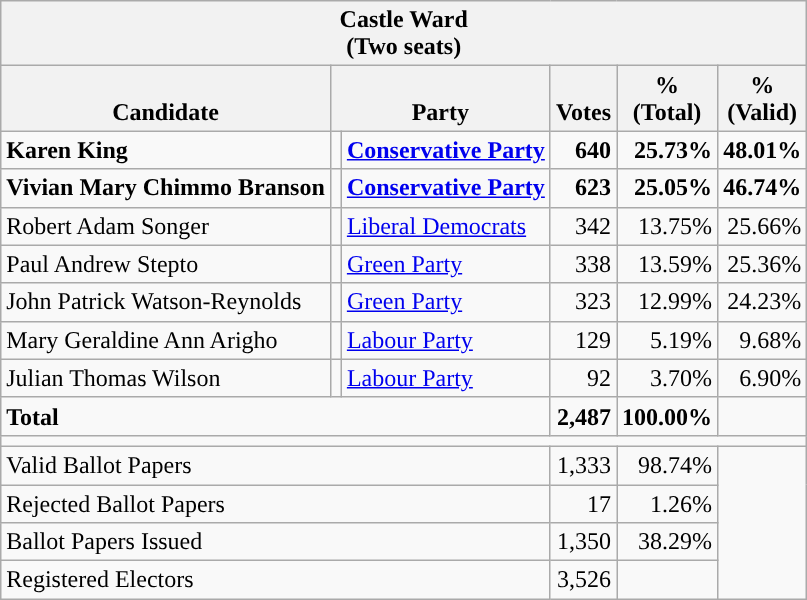<table class="wikitable" border="1" style="text-align:right; font-size:100%">
<tr>
<th align=center colspan=6>Castle Ward<br>(Two seats)</th>
</tr>
<tr>
<th valign=bottom>Candidate</th>
<th valign=bottom colspan=2>Party</th>
<th valign=bottom>Votes</th>
<th>%<br>(Total)</th>
<th>%<br>(Valid)</th>
</tr>
<tr>
<td align=left><strong>Karen King</strong></td>
<td style="background:"></td>
<td align=left><strong><a href='#'>Conservative Party</a></strong></td>
<td><strong>640</strong></td>
<td><strong>25.73%</strong></td>
<td><strong>48.01%</strong></td>
</tr>
<tr>
<td align=left><strong>Vivian Mary Chimmo Branson</strong></td>
<td style="background:"></td>
<td align=left><strong><a href='#'>Conservative Party</a></strong></td>
<td><strong>623</strong></td>
<td><strong>25.05%</strong></td>
<td><strong>46.74%</strong></td>
</tr>
<tr>
<td align=left>Robert Adam Songer</td>
<td style="background:"></td>
<td align=left><a href='#'>Liberal Democrats</a></td>
<td>342</td>
<td>13.75%</td>
<td>25.66%</td>
</tr>
<tr>
<td align=left>Paul Andrew Stepto</td>
<td style="background:"></td>
<td align=left><a href='#'>Green Party</a></td>
<td>338</td>
<td>13.59%</td>
<td>25.36%</td>
</tr>
<tr>
<td align=left>John Patrick Watson-Reynolds</td>
<td style="background:"></td>
<td align=left><a href='#'>Green Party</a></td>
<td>323</td>
<td>12.99%</td>
<td>24.23%</td>
</tr>
<tr>
<td align=left>Mary Geraldine Ann Arigho</td>
<td style="background:"></td>
<td align=left><a href='#'>Labour Party</a></td>
<td>129</td>
<td>5.19%</td>
<td>9.68%</td>
</tr>
<tr>
<td align=left>Julian Thomas Wilson</td>
<td style="background:"></td>
<td align=left><a href='#'>Labour Party</a></td>
<td>92</td>
<td>3.70%</td>
<td>6.90%</td>
</tr>
<tr style="font-weight:bold">
<td align=left colspan=3>Total</td>
<td>2,487</td>
<td>100.00%</td>
<td></td>
</tr>
<tr>
<td align=left colspan=6></td>
</tr>
<tr>
<td align=left colspan=3>Valid Ballot Papers</td>
<td>1,333</td>
<td>98.74%</td>
<td rowspan=4></td>
</tr>
<tr>
<td align=left colspan=3>Rejected Ballot Papers</td>
<td>17</td>
<td>1.26%</td>
</tr>
<tr>
<td align=left colspan=3>Ballot Papers Issued</td>
<td>1,350</td>
<td>38.29%</td>
</tr>
<tr>
<td align=left colspan=3>Registered Electors</td>
<td>3,526</td>
<td></td>
</tr>
</table>
